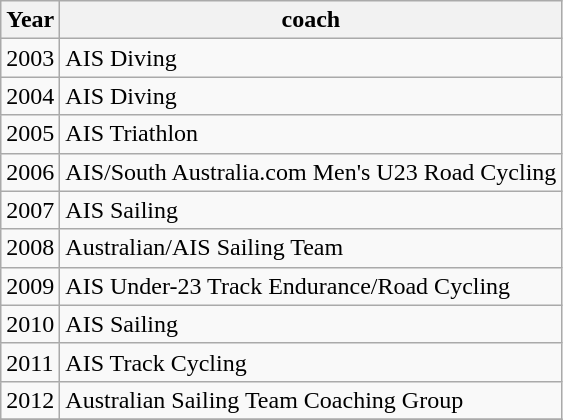<table class="wikitable">
<tr>
<th>Year</th>
<th>coach</th>
</tr>
<tr>
<td>2003</td>
<td>AIS Diving</td>
</tr>
<tr>
<td>2004</td>
<td>AIS Diving</td>
</tr>
<tr>
<td>2005</td>
<td>AIS Triathlon</td>
</tr>
<tr>
<td>2006</td>
<td>AIS/South Australia.com Men's U23 Road Cycling</td>
</tr>
<tr>
<td>2007</td>
<td>AIS Sailing</td>
</tr>
<tr>
<td>2008</td>
<td>Australian/AIS Sailing Team</td>
</tr>
<tr>
<td>2009</td>
<td>AIS Under-23 Track Endurance/Road Cycling</td>
</tr>
<tr>
<td>2010</td>
<td>AIS Sailing</td>
</tr>
<tr>
<td>2011</td>
<td>AIS Track Cycling</td>
</tr>
<tr>
<td>2012</td>
<td>Australian Sailing Team Coaching Group</td>
</tr>
<tr>
</tr>
</table>
